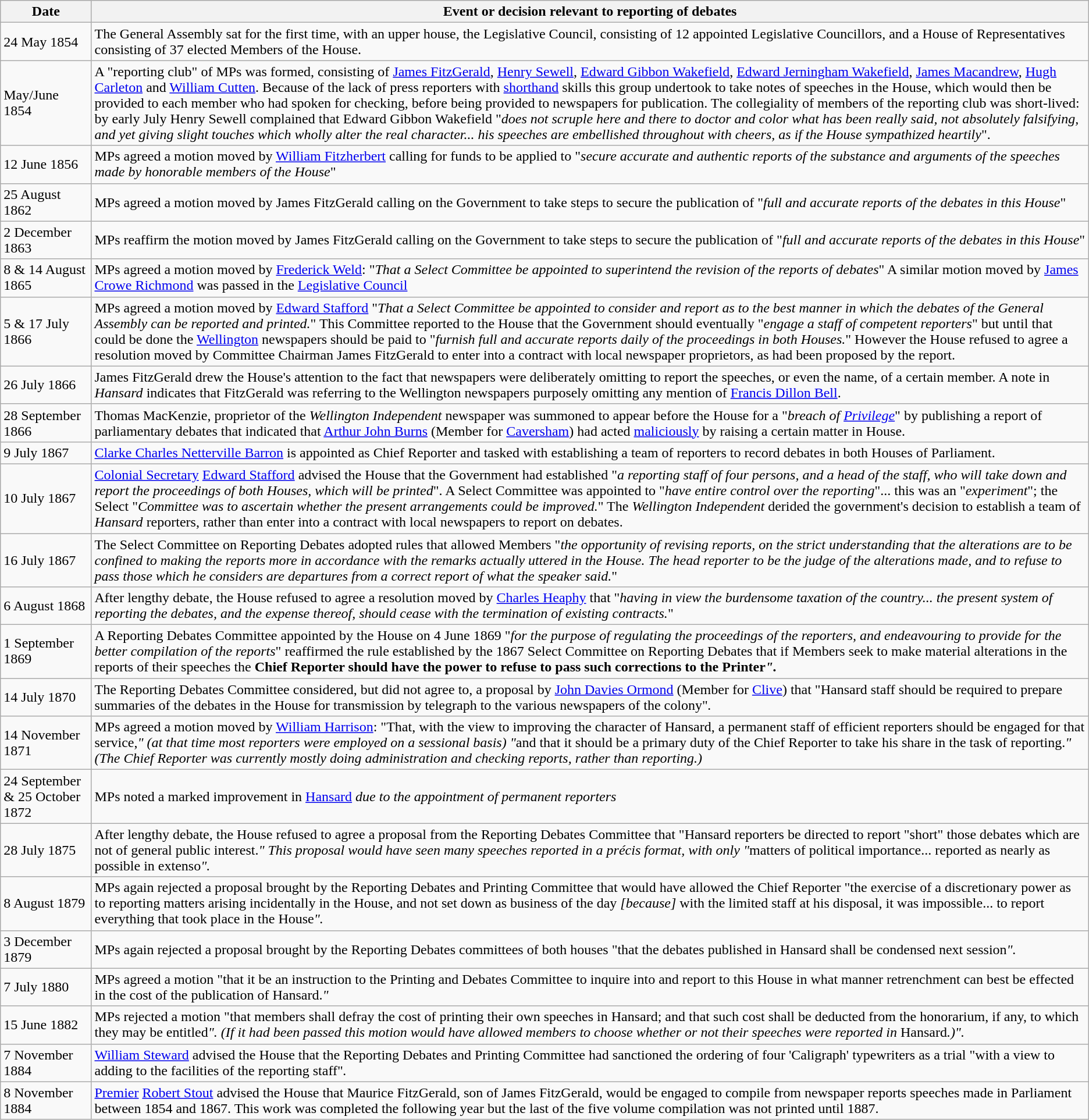<table class="wikitable">
<tr>
<th>Date</th>
<th>Event or decision relevant to reporting of debates</th>
</tr>
<tr>
<td>24 May 1854</td>
<td>The General Assembly sat for the first time, with an upper house, the Legislative Council, consisting of 12 appointed Legislative Councillors, and a House of Representatives consisting of 37 elected Members of the House.</td>
</tr>
<tr>
<td>May/June 1854</td>
<td>A "reporting club" of MPs was formed, consisting of <a href='#'>James FitzGerald</a>, <a href='#'>Henry Sewell</a>, <a href='#'>Edward Gibbon Wakefield</a>, <a href='#'>Edward Jerningham Wakefield</a>, <a href='#'>James Macandrew</a>, <a href='#'>Hugh Carleton</a> and <a href='#'>William Cutten</a>. Because of the lack of press reporters with <a href='#'>shorthand</a> skills this group undertook to take notes of speeches in the House, which would then be provided to each member who had spoken for checking, before being provided to newspapers for publication. The collegiality of members of the reporting club was short-lived: by early July Henry Sewell complained that Edward Gibbon Wakefield "<em>does not scruple here and there to doctor and color what has been really said, not absolutely falsifying, and yet giving slight touches which wholly alter the real character... his speeches are embellished throughout with cheers, as if the House sympathized heartily</em>".</td>
</tr>
<tr>
<td>12 June 1856</td>
<td>MPs agreed a motion moved by <a href='#'>William Fitzherbert</a> calling for funds to be applied to "<em>secure accurate and authentic reports of the substance and arguments of the speeches made by honorable members of the House</em>"</td>
</tr>
<tr>
<td>25 August 1862</td>
<td>MPs agreed a motion moved by James FitzGerald calling on the Government to take steps to secure the publication of "<em>full and accurate reports of the debates in this House</em>"</td>
</tr>
<tr>
<td>2 December 1863</td>
<td>MPs reaffirm the motion moved by James FitzGerald calling on the Government to take steps to secure the publication of "<em>full and accurate reports of the debates in this House</em>"</td>
</tr>
<tr>
<td>8 & 14 August 1865</td>
<td>MPs agreed a motion moved by <a href='#'>Frederick Weld</a>: "<em>That a Select Committee be appointed to superintend the revision of the reports of debates</em>" A similar motion moved by <a href='#'>James Crowe Richmond</a> was passed in the <a href='#'>Legislative Council</a></td>
</tr>
<tr>
<td>5 & 17 July 1866</td>
<td>MPs agreed a motion moved by <a href='#'>Edward Stafford</a>  "<em>That a Select Committee be appointed to consider and report as to the best manner in which the debates of the General Assembly can be reported and printed.</em>" This Committee reported to the House that the Government should eventually "<em>engage a staff of competent reporters</em>" but until that could be done the <a href='#'>Wellington</a> newspapers should be paid to "<em>furnish full and accurate reports daily of the proceedings in both Houses.</em>" However the House refused to agree a resolution moved by Committee Chairman James FitzGerald to enter into a contract with local newspaper proprietors, as had been proposed by the report.</td>
</tr>
<tr>
<td>26 July 1866</td>
<td>James FitzGerald drew the House's attention to the fact that newspapers were deliberately omitting to report the speeches, or even the name, of a certain member. A note in <em>Hansard</em> indicates that FitzGerald was referring to the Wellington newspapers purposely omitting any mention of <a href='#'>Francis Dillon Bell</a>.</td>
</tr>
<tr>
<td>28 September 1866</td>
<td>Thomas MacKenzie, proprietor of the <em>Wellington Independent</em> newspaper was summoned to appear before the House for a "<em>breach of <a href='#'>Privilege</a></em>" by publishing a report of parliamentary debates that indicated that <a href='#'>Arthur John Burns</a> (Member for <a href='#'>Caversham</a>) had acted <a href='#'>maliciously</a> by raising a certain matter in House.</td>
</tr>
<tr>
<td>9 July 1867</td>
<td><a href='#'>Clarke Charles Netterville Barron</a> is appointed as Chief Reporter and tasked with establishing a team of reporters to record debates in both Houses of Parliament.<br></td>
</tr>
<tr>
<td>10 July 1867</td>
<td><a href='#'>Colonial Secretary</a> <a href='#'>Edward Stafford</a> advised the House that the Government had established "<em>a reporting staff of four persons, and a head of the staff, who will take down and report the proceedings of both Houses, which will be printed</em>". A Select Committee was appointed to "<em>have entire control over the reporting</em>"... this was an "<em>experiment</em>"; the Select "<em>Committee was to ascertain whether the present arrangements could be improved.</em>" The <em>Wellington Independent</em> derided the government's decision to establish a team of <em>Hansard</em> reporters, rather than enter into a contract with local newspapers to report on debates.</td>
</tr>
<tr>
<td>16 July 1867</td>
<td>The Select Committee on Reporting Debates adopted rules that allowed Members "<em>the opportunity of revising reports, on the strict understanding that the alterations are to be confined to making the reports more in accordance with the remarks actually uttered in the House. The head reporter to be the judge of the alterations made, and to refuse to pass those which he considers are departures from a correct report of what the speaker said.</em>"</td>
</tr>
<tr>
<td>6 August 1868</td>
<td>After lengthy debate, the House refused to agree a resolution moved by <a href='#'>Charles Heaphy</a> that "<em>having in view the burdensome taxation of the country... the present system of reporting the debates, and the expense thereof, should cease with the termination of existing contracts.</em>"</td>
</tr>
<tr>
<td>1 September 1869</td>
<td>A Reporting Debates Committee appointed by the House on 4 June 1869 "<em>for the purpose of regulating the proceedings of the reporters, and endeavouring to provide for the better compilation of the reports</em>" reaffirmed the rule established by the 1867 Select Committee on Reporting Debates that if Members seek to make material alterations in the reports of their speeches the <strong>Chief Reporter should have the power to refuse to pass such corrections to the Printer<em>".</td>
</tr>
<tr>
<td>14 July 1870</td>
<td>The Reporting Debates Committee considered, but did not agree to, a proposal by <a href='#'>John Davies Ormond</a> (Member for <a href='#'>Clive</a>) that </em>"Hansard staff should be required to prepare summaries of the debates in the House for transmission by telegraph to the various newspapers of the colony"<em>.</td>
</tr>
<tr>
<td>14 November 1871</td>
<td>MPs agreed a motion moved by <a href='#'>William Harrison</a>: "</em>That, with the view to improving the character of Hansard, a permanent staff of efficient reporters should be engaged for that service,<em>" (at that time most reporters were employed on a sessional basis) "</em>and that it should be a primary duty of the Chief Reporter to take his share in the task of reporting.<em>" (The Chief Reporter was currently mostly doing administration and checking reports, rather than reporting.)</td>
</tr>
<tr>
<td>24 September & 25 October 1872</td>
<td>MPs noted a marked improvement in </em><a href='#'>Hansard</a><em> due to the appointment of permanent reporters</td>
</tr>
<tr>
<td>28 July 1875</td>
<td>After lengthy debate, the House refused to agree a proposal from the Reporting Debates Committee that "</em>Hansard reporters be directed to report "short" those debates which are not of general public interest.<em>" This proposal would have seen many speeches reported in a précis format, with only "</em>matters of political importance... reported as nearly as possible in extenso<em>".</td>
</tr>
<tr>
<td>8 August 1879</td>
<td>MPs again rejected a proposal brought by the Reporting Debates and Printing Committee that would have allowed the Chief Reporter "</em>the exercise of a discretionary power as to reporting matters arising incidentally in the House, and not set down as business of the day<em> [because] </em>with the limited staff at his disposal, it was impossible... to report everything that took place in the House<em>".</td>
</tr>
<tr>
<td>3 December 1879</td>
<td>MPs again rejected a proposal brought by the Reporting Debates committees of both houses "</em>that the debates published in Hansard shall be condensed next session<em>".</td>
</tr>
<tr>
<td>7 July 1880</td>
<td>MPs agreed a motion "</em>that it be an instruction to the Printing and Debates Committee to inquire into and report to this House in what manner retrenchment can best be effected in the cost of the publication of Hansard.<em>"</td>
</tr>
<tr>
<td>15 June 1882</td>
<td>MPs rejected a motion "</em>that members shall defray the cost of printing their own speeches in Hansard; and that such cost shall be deducted from the honorarium, if any, to which they may be entitled<em>". (If it had been passed this motion would have allowed members to choose whether or not their speeches were reported in </em>Hansard<em>.)".</td>
</tr>
<tr>
<td>7 November 1884</td>
<td><a href='#'>William Steward</a> advised the House that the Reporting Debates and Printing Committee had sanctioned the ordering of four 'Caligraph' typewriters as a trial </em>"with a view to adding to the facilities of the reporting staff"<em>.</td>
</tr>
<tr>
<td>8 November 1884</td>
<td><a href='#'>Premier</a> <a href='#'>Robert Stout</a> advised the House that Maurice FitzGerald, son of James FitzGerald, would be engaged to compile from newspaper reports speeches made in Parliament between 1854 and 1867. This work was completed the following year but the last of the five volume compilation was not printed until 1887.</td>
</tr>
</table>
